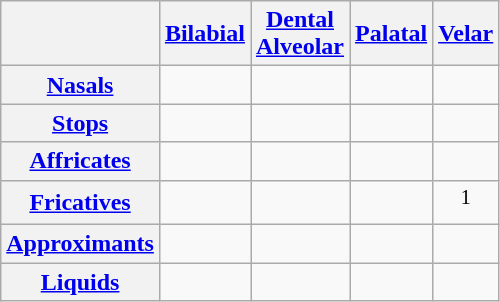<table class="wikitable">
<tr>
<th> </th>
<th><a href='#'>Bilabial</a></th>
<th><a href='#'>Dental</a><br><a href='#'>Alveolar</a></th>
<th><a href='#'>Palatal</a></th>
<th><a href='#'>Velar</a></th>
</tr>
<tr align=center>
<th><a href='#'>Nasals</a></th>
<td></td>
<td></td>
<td></td>
<td></td>
</tr>
<tr align=center>
<th><a href='#'>Stops</a></th>
<td></td>
<td></td>
<td></td>
<td></td>
</tr>
<tr align=center>
<th><a href='#'>Affricates</a></th>
<td></td>
<td></td>
<td></td>
<td></td>
</tr>
<tr align=center>
<th><a href='#'>Fricatives</a></th>
<td></td>
<td></td>
<td></td>
<td><sup>1</sup></td>
</tr>
<tr align=center>
<th><a href='#'>Approximants</a></th>
<td></td>
<td></td>
<td></td>
<td></td>
</tr>
<tr align=center>
<th><a href='#'>Liquids</a></th>
<td></td>
<td></td>
<td></td>
<td></td>
</tr>
</table>
